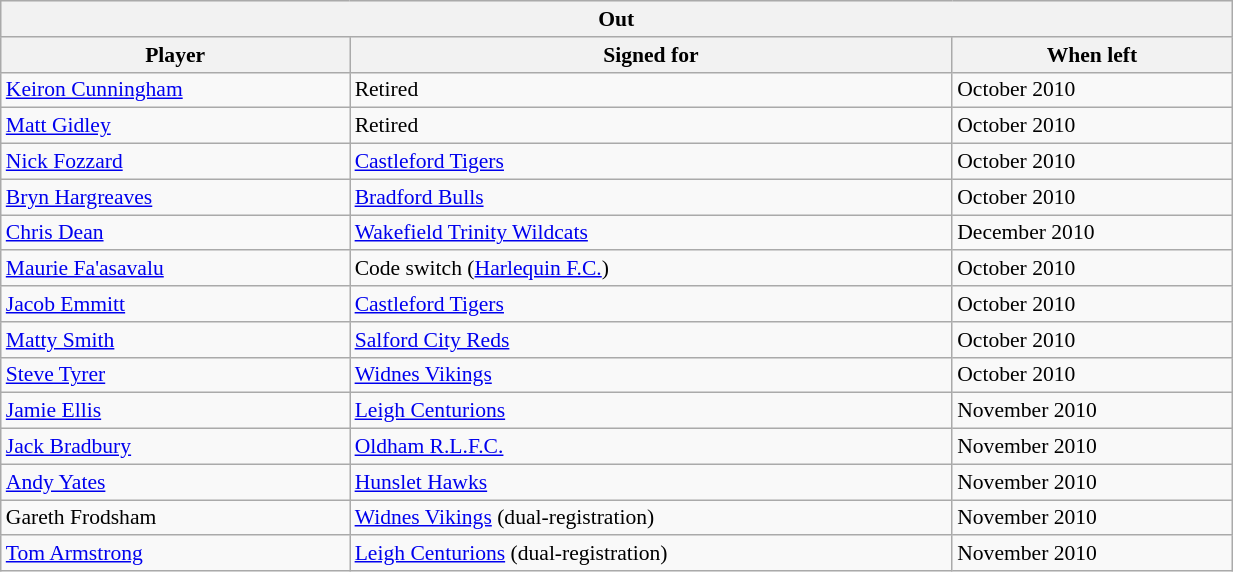<table class="wikitable"  style="width:65%; font-size:90%;">
<tr style="background:#efefef;">
<th colspan=11>Out</th>
</tr>
<tr>
<th>Player</th>
<th>Signed for</th>
<th>When left</th>
</tr>
<tr>
<td><a href='#'>Keiron Cunningham</a></td>
<td>Retired</td>
<td>October 2010</td>
</tr>
<tr>
<td><a href='#'>Matt Gidley</a></td>
<td>Retired</td>
<td>October 2010</td>
</tr>
<tr>
<td><a href='#'>Nick Fozzard</a></td>
<td><a href='#'>Castleford Tigers</a></td>
<td>October 2010</td>
</tr>
<tr>
<td><a href='#'>Bryn Hargreaves</a></td>
<td><a href='#'>Bradford Bulls</a></td>
<td>October 2010</td>
</tr>
<tr>
<td><a href='#'>Chris Dean</a></td>
<td><a href='#'>Wakefield Trinity Wildcats</a></td>
<td>December 2010</td>
</tr>
<tr>
<td><a href='#'>Maurie Fa'asavalu</a></td>
<td>Code switch (<a href='#'>Harlequin F.C.</a>)</td>
<td>October 2010</td>
</tr>
<tr>
<td><a href='#'>Jacob Emmitt</a></td>
<td><a href='#'>Castleford Tigers</a></td>
<td>October 2010</td>
</tr>
<tr>
<td><a href='#'>Matty Smith</a></td>
<td><a href='#'>Salford City Reds</a></td>
<td>October 2010</td>
</tr>
<tr>
<td><a href='#'>Steve Tyrer</a></td>
<td><a href='#'>Widnes Vikings</a></td>
<td>October 2010</td>
</tr>
<tr>
<td><a href='#'>Jamie Ellis</a></td>
<td><a href='#'>Leigh Centurions</a></td>
<td>November 2010</td>
</tr>
<tr>
<td><a href='#'>Jack Bradbury</a></td>
<td><a href='#'>Oldham R.L.F.C.</a></td>
<td>November 2010</td>
</tr>
<tr>
<td><a href='#'>Andy Yates</a></td>
<td><a href='#'>Hunslet Hawks</a></td>
<td>November 2010</td>
</tr>
<tr>
<td>Gareth Frodsham</td>
<td><a href='#'>Widnes Vikings</a> (dual-registration)</td>
<td>November 2010</td>
</tr>
<tr>
<td><a href='#'>Tom Armstrong</a></td>
<td><a href='#'>Leigh Centurions</a> (dual-registration)</td>
<td>November 2010</td>
</tr>
</table>
